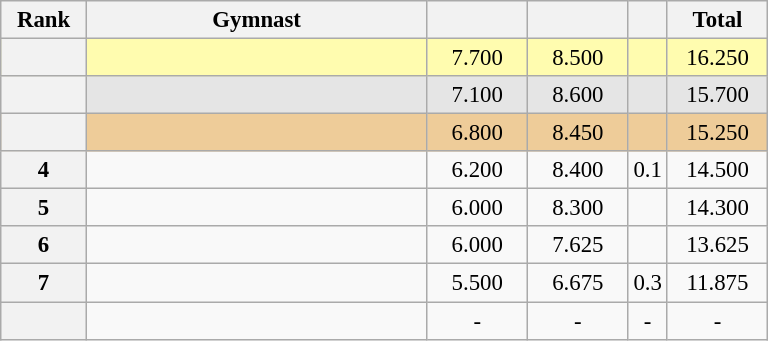<table class="wikitable sortable" style="text-align:center; font-size:95%">
<tr>
<th scope="col" style="width:50px;">Rank</th>
<th scope="col" style="width:220px;">Gymnast</th>
<th scope="col" style="width:60px;"></th>
<th scope="col" style="width:60px;"></th>
<th scope="col" style="width:15px;"></th>
<th scope="col" style="width:60px;">Total</th>
</tr>
<tr style="background:#fffcaf;">
<th scope=row style="text-align:center"></th>
<td style="text-align:left;"></td>
<td>7.700</td>
<td>8.500</td>
<td></td>
<td>16.250</td>
</tr>
<tr style="background:#e5e5e5;">
<th scope=row style="text-align:center"></th>
<td style="text-align:left;"></td>
<td>7.100</td>
<td>8.600</td>
<td></td>
<td>15.700</td>
</tr>
<tr style="background:#ec9;">
<th scope=row style="text-align:center"></th>
<td style="text-align:left;"></td>
<td>6.800</td>
<td>8.450</td>
<td></td>
<td>15.250</td>
</tr>
<tr>
<th scope=row style="text-align:center">4</th>
<td style="text-align:left;"></td>
<td>6.200</td>
<td>8.400</td>
<td>0.1</td>
<td>14.500</td>
</tr>
<tr>
<th scope=row style="text-align:center">5</th>
<td style="text-align:left;"></td>
<td>6.000</td>
<td>8.300</td>
<td></td>
<td>14.300</td>
</tr>
<tr>
<th scope=row style="text-align:center">6</th>
<td style="text-align:left;"></td>
<td>6.000</td>
<td>7.625</td>
<td></td>
<td>13.625</td>
</tr>
<tr>
<th scope=row style="text-align:center">7</th>
<td style="text-align:left;"></td>
<td>5.500</td>
<td>6.675</td>
<td>0.3</td>
<td>11.875</td>
</tr>
<tr>
<th scope=row style="text-align:center"></th>
<td style="text-align:left;"></td>
<td>-</td>
<td>-</td>
<td>-</td>
<td>-</td>
</tr>
</table>
